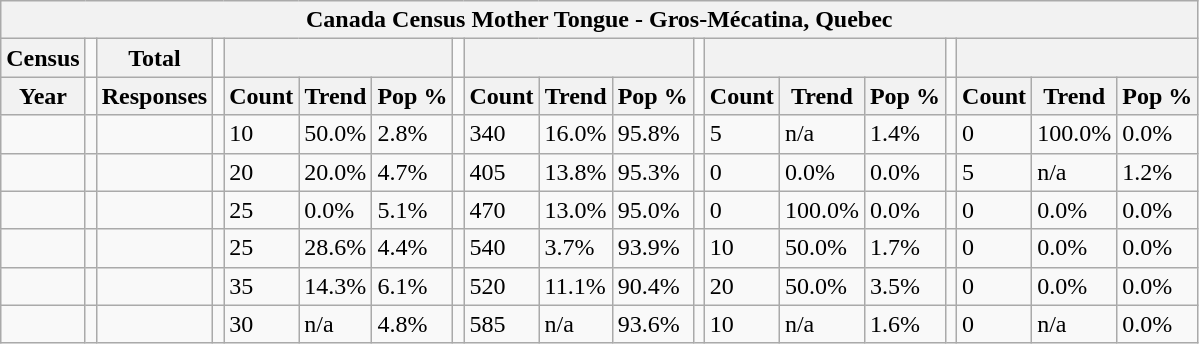<table class="wikitable">
<tr>
<th colspan="19">Canada Census Mother Tongue - Gros-Mécatina, Quebec</th>
</tr>
<tr>
<th>Census</th>
<td></td>
<th>Total</th>
<td colspan="1"></td>
<th colspan="3"></th>
<td colspan="1"></td>
<th colspan="3"></th>
<td colspan="1"></td>
<th colspan="3"></th>
<td colspan="1"></td>
<th colspan="3"></th>
</tr>
<tr>
<th>Year</th>
<td></td>
<th>Responses</th>
<td></td>
<th>Count</th>
<th>Trend</th>
<th>Pop %</th>
<td></td>
<th>Count</th>
<th>Trend</th>
<th>Pop %</th>
<td></td>
<th>Count</th>
<th>Trend</th>
<th>Pop %</th>
<td></td>
<th>Count</th>
<th>Trend</th>
<th>Pop %</th>
</tr>
<tr>
<td></td>
<td></td>
<td></td>
<td></td>
<td>10</td>
<td> 50.0%</td>
<td>2.8%</td>
<td></td>
<td>340</td>
<td> 16.0%</td>
<td>95.8%</td>
<td></td>
<td>5</td>
<td> n/a</td>
<td>1.4%</td>
<td></td>
<td>0</td>
<td> 100.0%</td>
<td>0.0%</td>
</tr>
<tr>
<td></td>
<td></td>
<td></td>
<td></td>
<td>20</td>
<td> 20.0%</td>
<td>4.7%</td>
<td></td>
<td>405</td>
<td> 13.8%</td>
<td>95.3%</td>
<td></td>
<td>0</td>
<td> 0.0%</td>
<td>0.0%</td>
<td></td>
<td>5</td>
<td> n/a</td>
<td>1.2%</td>
</tr>
<tr>
<td></td>
<td></td>
<td></td>
<td></td>
<td>25</td>
<td> 0.0%</td>
<td>5.1%</td>
<td></td>
<td>470</td>
<td> 13.0%</td>
<td>95.0%</td>
<td></td>
<td>0</td>
<td> 100.0%</td>
<td>0.0%</td>
<td></td>
<td>0</td>
<td> 0.0%</td>
<td>0.0%</td>
</tr>
<tr>
<td></td>
<td></td>
<td></td>
<td></td>
<td>25</td>
<td> 28.6%</td>
<td>4.4%</td>
<td></td>
<td>540</td>
<td> 3.7%</td>
<td>93.9%</td>
<td></td>
<td>10</td>
<td> 50.0%</td>
<td>1.7%</td>
<td></td>
<td>0</td>
<td> 0.0%</td>
<td>0.0%</td>
</tr>
<tr>
<td></td>
<td></td>
<td></td>
<td></td>
<td>35</td>
<td> 14.3%</td>
<td>6.1%</td>
<td></td>
<td>520</td>
<td> 11.1%</td>
<td>90.4%</td>
<td></td>
<td>20</td>
<td> 50.0%</td>
<td>3.5%</td>
<td></td>
<td>0</td>
<td> 0.0%</td>
<td>0.0%</td>
</tr>
<tr>
<td></td>
<td></td>
<td></td>
<td></td>
<td>30</td>
<td>n/a</td>
<td>4.8%</td>
<td></td>
<td>585</td>
<td>n/a</td>
<td>93.6%</td>
<td></td>
<td>10</td>
<td>n/a</td>
<td>1.6%</td>
<td></td>
<td>0</td>
<td>n/a</td>
<td>0.0%</td>
</tr>
</table>
